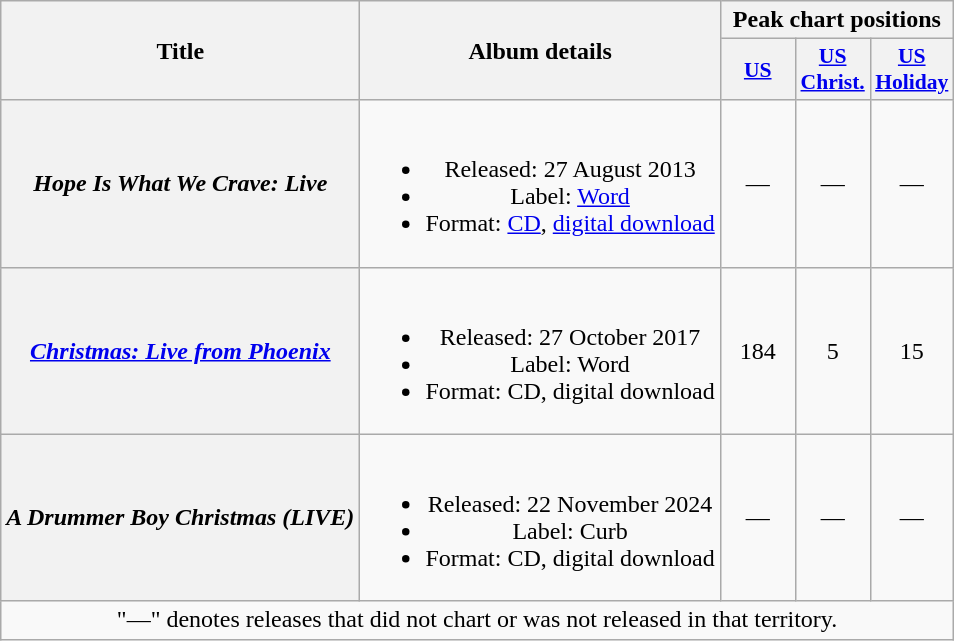<table class="wikitable plainrowheaders" style="text-align:center;">
<tr>
<th rowspan="2">Title</th>
<th rowspan="2">Album details</th>
<th colspan="3">Peak chart positions</th>
</tr>
<tr>
<th style="width:3em; font-size:90%"><a href='#'>US</a><br></th>
<th style="width:3em; font-size:90%"><a href='#'>US<br>Christ.</a><br></th>
<th style="width:3em; font-size:90%"><a href='#'>US<br>Holiday</a><br></th>
</tr>
<tr>
<th scope="row"><em>Hope Is What We Crave: Live</em></th>
<td><br><ul><li>Released: 27 August 2013</li><li>Label: <a href='#'>Word</a></li><li>Format: <a href='#'>CD</a>, <a href='#'>digital download</a></li></ul></td>
<td>—</td>
<td>—</td>
<td>—</td>
</tr>
<tr>
<th scope="row"><em><a href='#'>Christmas: Live from Phoenix</a></em></th>
<td><br><ul><li>Released: 27 October 2017</li><li>Label: Word</li><li>Format: CD, digital download</li></ul></td>
<td>184</td>
<td>5</td>
<td>15</td>
</tr>
<tr>
<th scope = "row"><em>A Drummer Boy Christmas (LIVE)</em></th>
<td><br><ul><li>Released: 22 November 2024</li><li>Label: Curb</li><li>Format: CD, digital download</li></ul></td>
<td>—</td>
<td>—</td>
<td>—</td>
</tr>
<tr>
<td colspan="6" style="text-align:center;">"—" denotes releases that did not chart or was not released in that territory.</td>
</tr>
</table>
